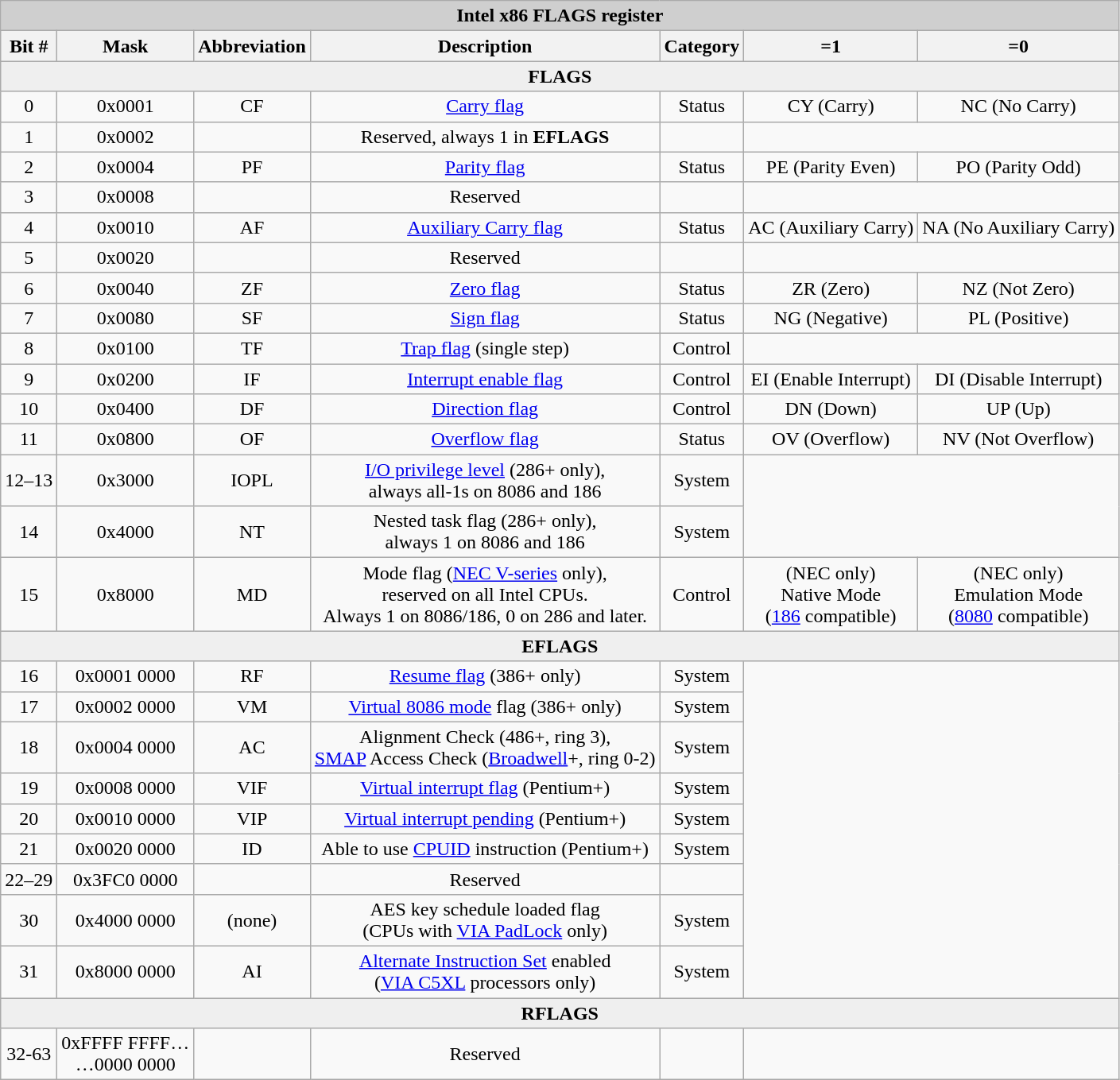<table class="wikitable" style="text-align:center">
<tr>
<th colspan="7" style="background:#cfcfcf;">Intel x86 FLAGS register</th>
</tr>
<tr>
<th>Bit #</th>
<th>Mask</th>
<th>Abbreviation</th>
<th>Description</th>
<th>Category</th>
<th>=1</th>
<th>=0</th>
</tr>
<tr>
<th colspan="7" style="background:#efefef">FLAGS</th>
</tr>
<tr>
<td>0</td>
<td>0x0001</td>
<td>CF</td>
<td><a href='#'>Carry flag</a></td>
<td>Status</td>
<td>CY (Carry)</td>
<td>NC (No Carry)</td>
</tr>
<tr>
<td>1</td>
<td>0x0002</td>
<td></td>
<td>Reserved, always 1 in <strong>EFLAGS</strong></td>
<td></td>
</tr>
<tr>
<td>2</td>
<td>0x0004</td>
<td>PF</td>
<td><a href='#'>Parity flag</a></td>
<td>Status</td>
<td>PE (Parity Even)</td>
<td>PO (Parity Odd)</td>
</tr>
<tr>
<td>3</td>
<td>0x0008</td>
<td></td>
<td>Reserved</td>
<td></td>
</tr>
<tr>
<td>4</td>
<td>0x0010</td>
<td>AF</td>
<td><a href='#'>Auxiliary Carry flag</a></td>
<td>Status</td>
<td>AC (Auxiliary Carry)</td>
<td>NA (No Auxiliary Carry)</td>
</tr>
<tr>
<td>5</td>
<td>0x0020</td>
<td></td>
<td>Reserved</td>
<td></td>
</tr>
<tr>
<td>6</td>
<td>0x0040</td>
<td>ZF</td>
<td><a href='#'>Zero flag</a></td>
<td>Status</td>
<td>ZR (Zero)</td>
<td>NZ (Not Zero)</td>
</tr>
<tr>
<td>7</td>
<td>0x0080</td>
<td>SF</td>
<td><a href='#'>Sign flag</a></td>
<td>Status</td>
<td>NG (Negative)</td>
<td>PL (Positive)</td>
</tr>
<tr>
<td>8</td>
<td>0x0100</td>
<td>TF</td>
<td><a href='#'>Trap flag</a> (single step)</td>
<td>Control</td>
</tr>
<tr>
<td>9</td>
<td>0x0200</td>
<td>IF</td>
<td><a href='#'>Interrupt enable flag</a></td>
<td>Control</td>
<td>EI (Enable Interrupt)</td>
<td>DI (Disable Interrupt)</td>
</tr>
<tr>
<td>10</td>
<td>0x0400</td>
<td>DF</td>
<td><a href='#'>Direction flag</a></td>
<td>Control</td>
<td>DN (Down)</td>
<td>UP (Up)</td>
</tr>
<tr>
<td>11</td>
<td>0x0800</td>
<td>OF</td>
<td><a href='#'>Overflow flag</a></td>
<td>Status</td>
<td>OV (Overflow)</td>
<td>NV (Not Overflow)</td>
</tr>
<tr>
<td>12–13</td>
<td>0x3000</td>
<td>IOPL</td>
<td><a href='#'>I/O privilege level</a> (286+ only), <br>always all-1s on 8086 and 186</td>
<td>System</td>
</tr>
<tr>
<td>14</td>
<td>0x4000</td>
<td>NT</td>
<td>Nested task flag (286+ only), <br>always 1 on 8086 and 186</td>
<td>System</td>
</tr>
<tr>
<td>15</td>
<td>0x8000</td>
<td>MD</td>
<td>Mode flag (<a href='#'>NEC V-series</a> only),<br>reserved on all Intel CPUs.<br>Always 1 on 8086/186, 0 on 286 and later.</td>
<td>Control</td>
<td>(NEC only)<br>Native Mode<br>(<a href='#'>186</a> compatible)</td>
<td>(NEC only)<br>Emulation Mode<br>(<a href='#'>8080</a> compatible)</td>
</tr>
<tr>
<th colspan="7" style="background:#efefef">EFLAGS</th>
</tr>
<tr>
<td>16</td>
<td>0x0001 0000</td>
<td>RF</td>
<td><a href='#'>Resume flag</a> (386+ only)</td>
<td>System</td>
</tr>
<tr>
<td>17</td>
<td>0x0002 0000</td>
<td>VM</td>
<td><a href='#'>Virtual 8086 mode</a> flag (386+ only)</td>
<td>System</td>
</tr>
<tr>
<td>18</td>
<td>0x0004 0000</td>
<td>AC</td>
<td>Alignment Check (486+, ring 3),<br><a href='#'>SMAP</a> Access Check (<a href='#'>Broadwell</a>+, ring 0-2)</td>
<td>System</td>
</tr>
<tr>
<td>19</td>
<td>0x0008 0000</td>
<td>VIF</td>
<td><a href='#'>Virtual interrupt flag</a> (Pentium+)</td>
<td>System</td>
</tr>
<tr>
<td>20</td>
<td>0x0010 0000</td>
<td>VIP</td>
<td><a href='#'>Virtual interrupt pending</a> (Pentium+)</td>
<td>System</td>
</tr>
<tr>
<td>21</td>
<td>0x0020 0000</td>
<td>ID</td>
<td>Able to use <a href='#'>CPUID</a> instruction (Pentium+)</td>
<td>System</td>
</tr>
<tr>
<td>22–29</td>
<td>0x3FC0 0000</td>
<td></td>
<td>Reserved</td>
<td></td>
</tr>
<tr>
<td>30</td>
<td>0x4000 0000</td>
<td>(none)</td>
<td>AES key schedule loaded flag<br>(CPUs with <a href='#'>VIA PadLock</a> only)</td>
<td>System</td>
</tr>
<tr>
<td>31</td>
<td>0x8000 0000</td>
<td>AI</td>
<td><a href='#'>Alternate Instruction Set</a> enabled<br>(<a href='#'>VIA C5XL</a> processors only)</td>
<td>System</td>
</tr>
<tr>
<th colspan="7" style="background:#efefef">RFLAGS</th>
</tr>
<tr>
<td>32‑63</td>
<td>0xFFFF FFFF…<br>   …0000 0000</td>
<td></td>
<td>Reserved</td>
<td></td>
</tr>
</table>
